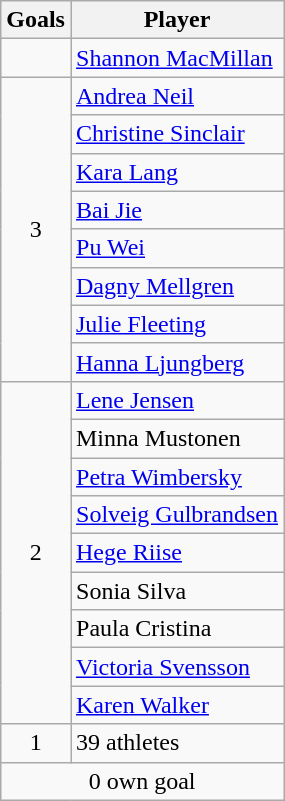<table class="wikitable">
<tr>
<th>Goals<br></th>
<th>Player</th>
</tr>
<tr>
<td></td>
<td> <a href='#'>Shannon MacMillan</a></td>
</tr>
<tr>
<td rowspan=8 align=center>3</td>
<td> <a href='#'>Andrea Neil</a></td>
</tr>
<tr>
<td> <a href='#'>Christine Sinclair</a></td>
</tr>
<tr>
<td> <a href='#'>Kara Lang</a></td>
</tr>
<tr>
<td> <a href='#'>Bai Jie</a></td>
</tr>
<tr>
<td> <a href='#'>Pu Wei</a></td>
</tr>
<tr>
<td> <a href='#'>Dagny Mellgren</a></td>
</tr>
<tr>
<td> <a href='#'>Julie Fleeting</a></td>
</tr>
<tr>
<td> <a href='#'>Hanna Ljungberg</a></td>
</tr>
<tr>
<td rowspan=9 align=center>2</td>
<td> <a href='#'>Lene Jensen</a></td>
</tr>
<tr>
<td> Minna Mustonen</td>
</tr>
<tr>
<td> <a href='#'>Petra Wimbersky</a></td>
</tr>
<tr>
<td> <a href='#'>Solveig Gulbrandsen</a></td>
</tr>
<tr>
<td> <a href='#'>Hege Riise</a></td>
</tr>
<tr>
<td> Sonia Silva</td>
</tr>
<tr>
<td> Paula Cristina</td>
</tr>
<tr>
<td> <a href='#'>Victoria Svensson</a></td>
</tr>
<tr>
<td> <a href='#'>Karen Walker</a></td>
</tr>
<tr>
<td align=center>1</td>
<td>39 athletes</td>
</tr>
<tr>
<td colspan=2 align=center>0 own goal</td>
</tr>
</table>
